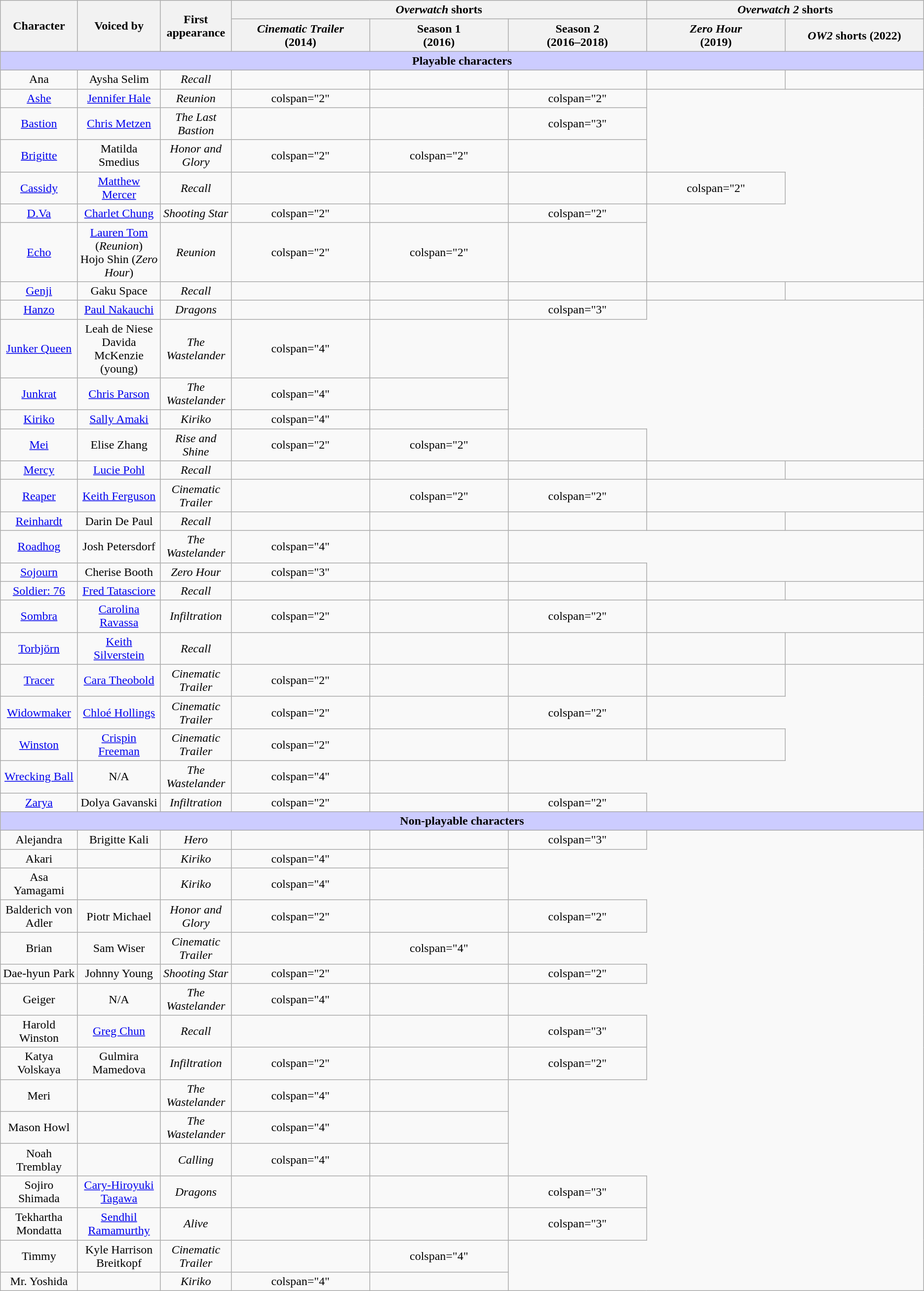<table class="wikitable plainrowheaders" style="text-align:center;">
<tr>
<th scope="col" rowspan="2">Character</th>
<th scope="col" rowspan="2">Voiced by</th>
<th scope="col" rowspan="2">First appearance</th>
<th scope="col" colspan="3"><em>Overwatch</em> shorts</th>
<th scope="col" colspan="2"><em>Overwatch 2</em> shorts</th>
</tr>
<tr>
<th scope="col" style="width:15%;"><em>Cinematic Trailer</em> <br> (2014)</th>
<th scope="col" style="width:15%;">Season 1 <br>(2016)</th>
<th scope="col" style="width:15%;">Season 2 <br>(2016–2018)</th>
<th scope="col" style="width:15%;"><em>Zero Hour</em> <br> (2019)</th>
<th scope="col" style="width:15%;"><em>OW2</em> shorts (2022)</th>
</tr>
<tr>
<th colspan="13" style="background:#ccf;">Playable characters</th>
</tr>
<tr>
<td scope="row">Ana</td>
<td>Aysha Selim</td>
<td><em>Recall</em></td>
<td></td>
<td></td>
<td></td>
<td></td>
<td></td>
</tr>
<tr>
<td scope="row"><a href='#'>Ashe</a></td>
<td><a href='#'>Jennifer Hale</a></td>
<td><em>Reunion</em></td>
<td>colspan="2" </td>
<td></td>
<td>colspan="2" </td>
</tr>
<tr>
<td scope="row"><a href='#'>Bastion</a></td>
<td><a href='#'>Chris Metzen</a></td>
<td><em>The Last Bastion</em></td>
<td></td>
<td></td>
<td>colspan="3" </td>
</tr>
<tr>
<td scope="row"><a href='#'>Brigitte</a></td>
<td>Matilda Smedius</td>
<td><em>Honor and Glory</em></td>
<td>colspan="2" </td>
<td>colspan="2" </td>
<td></td>
</tr>
<tr>
<td scope="row"><a href='#'>Cassidy</a></td>
<td><a href='#'>Matthew Mercer</a></td>
<td><em>Recall</em></td>
<td></td>
<td></td>
<td></td>
<td>colspan="2" </td>
</tr>
<tr>
<td scope="row"><a href='#'>D.Va</a></td>
<td><a href='#'>Charlet Chung</a></td>
<td><em>Shooting Star</em></td>
<td>colspan="2" </td>
<td></td>
<td>colspan="2" </td>
</tr>
<tr>
<td scope="row"><a href='#'>Echo</a></td>
<td><a href='#'>Lauren Tom</a> (<em>Reunion</em>)<br>Hojo Shin (<em>Zero Hour</em>)</td>
<td><em>Reunion</em></td>
<td>colspan="2" </td>
<td>colspan="2" </td>
<td></td>
</tr>
<tr>
<td scope="row"><a href='#'>Genji</a></td>
<td>Gaku Space</td>
<td><em>Recall</em></td>
<td></td>
<td></td>
<td></td>
<td></td>
<td></td>
</tr>
<tr>
<td scope="row"><a href='#'>Hanzo</a></td>
<td><a href='#'>Paul Nakauchi</a></td>
<td><em>Dragons</em></td>
<td></td>
<td></td>
<td>colspan="3" </td>
</tr>
<tr>
<td scope="row"><a href='#'>Junker Queen</a></td>
<td>Leah de Niese<br>Davida McKenzie (young)</td>
<td><em>The Wastelander</em></td>
<td>colspan="4" </td>
<td></td>
</tr>
<tr>
<td scope="row"><a href='#'>Junkrat</a></td>
<td><a href='#'>Chris Parson</a></td>
<td><em>The Wastelander</em></td>
<td>colspan="4" </td>
<td></td>
</tr>
<tr>
<td scope="row"><a href='#'>Kiriko</a></td>
<td><a href='#'>Sally Amaki</a></td>
<td><em>Kiriko</em></td>
<td>colspan="4" </td>
<td></td>
</tr>
<tr>
<td scope="row"><a href='#'>Mei</a></td>
<td>Elise Zhang</td>
<td><em>Rise and Shine</em></td>
<td>colspan="2" </td>
<td>colspan="2" </td>
<td></td>
</tr>
<tr>
<td scope="row"><a href='#'>Mercy</a></td>
<td><a href='#'>Lucie Pohl</a></td>
<td><em>Recall</em></td>
<td></td>
<td></td>
<td></td>
<td></td>
<td></td>
</tr>
<tr>
<td scope="row"><a href='#'>Reaper</a></td>
<td><a href='#'>Keith Ferguson</a></td>
<td><em>Cinematic Trailer</em></td>
<td></td>
<td>colspan="2" </td>
<td>colspan="2" </td>
</tr>
<tr>
<td scope="row"><a href='#'>Reinhardt</a></td>
<td>Darin De Paul</td>
<td><em>Recall</em></td>
<td></td>
<td></td>
<td></td>
<td></td>
<td></td>
</tr>
<tr>
<td scope="row"><a href='#'>Roadhog</a></td>
<td>Josh Petersdorf</td>
<td><em>The Wastelander</em></td>
<td>colspan="4" </td>
<td></td>
</tr>
<tr>
<td scope="row"><a href='#'>Sojourn</a></td>
<td>Cherise Booth</td>
<td><em>Zero Hour</em></td>
<td>colspan="3" </td>
<td></td>
<td></td>
</tr>
<tr>
<td scope="row"><a href='#'>Soldier: 76</a></td>
<td><a href='#'>Fred Tatasciore</a></td>
<td><em>Recall</em></td>
<td></td>
<td></td>
<td></td>
<td></td>
<td></td>
</tr>
<tr>
<td scope="row"><a href='#'>Sombra</a></td>
<td><a href='#'>Carolina Ravassa</a></td>
<td><em>Infiltration</em></td>
<td>colspan="2" </td>
<td></td>
<td>colspan="2" </td>
</tr>
<tr>
<td scope="row"><a href='#'>Torbjörn</a></td>
<td><a href='#'>Keith Silverstein</a></td>
<td><em>Recall</em></td>
<td></td>
<td></td>
<td></td>
<td></td>
<td></td>
</tr>
<tr>
<td scope="row"><a href='#'>Tracer</a></td>
<td><a href='#'>Cara Theobold</a></td>
<td><em>Cinematic Trailer</em></td>
<td>colspan="2" </td>
<td></td>
<td></td>
<td></td>
</tr>
<tr>
<td scope="row"><a href='#'>Widowmaker</a></td>
<td><a href='#'>Chloé Hollings</a></td>
<td><em>Cinematic Trailer</em></td>
<td>colspan="2" </td>
<td></td>
<td>colspan="2" </td>
</tr>
<tr>
<td scope="row"><a href='#'>Winston</a></td>
<td><a href='#'>Crispin Freeman</a></td>
<td><em>Cinematic Trailer</em></td>
<td>colspan="2" </td>
<td></td>
<td></td>
<td></td>
</tr>
<tr>
<td scope="row"><a href='#'>Wrecking Ball</a></td>
<td>N/A</td>
<td><em>The Wastelander</em></td>
<td>colspan="4" </td>
<td></td>
</tr>
<tr>
<td scope="row"><a href='#'>Zarya</a></td>
<td>Dolya Gavanski</td>
<td><em>Infiltration</em></td>
<td>colspan="2" </td>
<td></td>
<td>colspan="2" </td>
</tr>
<tr>
<th colspan="13" style="background:#ccf;">Non-playable characters</th>
</tr>
<tr>
<td scope="row">Alejandra</td>
<td>Brigitte Kali</td>
<td><em>Hero</em></td>
<td></td>
<td></td>
<td>colspan="3" </td>
</tr>
<tr>
<td scope="row">Akari</td>
<td></td>
<td><em>Kiriko</em></td>
<td>colspan="4" </td>
<td><br></td>
</tr>
<tr>
<td scope="row">Asa Yamagami</td>
<td></td>
<td><em>Kiriko</em></td>
<td>colspan="4" </td>
<td></td>
</tr>
<tr>
<td scope="row">Balderich von Adler</td>
<td>Piotr Michael</td>
<td><em>Honor and Glory</em></td>
<td>colspan="2" </td>
<td></td>
<td>colspan="2" </td>
</tr>
<tr>
<td scope="row">Brian</td>
<td>Sam Wiser</td>
<td><em>Cinematic Trailer</em></td>
<td></td>
<td>colspan="4" </td>
</tr>
<tr>
<td scope="row">Dae-hyun Park</td>
<td>Johnny Young</td>
<td><em>Shooting Star</em></td>
<td>colspan="2" </td>
<td></td>
<td>colspan="2" </td>
</tr>
<tr>
<td scope="row">Geiger</td>
<td>N/A</td>
<td><em>The Wastelander</em></td>
<td>colspan="4" </td>
<td></td>
</tr>
<tr>
<td scope="row">Harold Winston</td>
<td><a href='#'>Greg Chun</a></td>
<td><em>Recall</em></td>
<td></td>
<td></td>
<td>colspan="3" </td>
</tr>
<tr>
<td scope="row">Katya Volskaya</td>
<td>Gulmira Mamedova</td>
<td><em>Infiltration</em></td>
<td>colspan="2" </td>
<td></td>
<td>colspan="2" <br></td>
</tr>
<tr>
<td scope="row">Meri</td>
<td></td>
<td><em>The Wastelander</em></td>
<td>colspan="4" </td>
<td></td>
</tr>
<tr>
<td scope="row">Mason Howl</td>
<td></td>
<td><em>The Wastelander</em></td>
<td>colspan="4" </td>
<td></td>
</tr>
<tr>
<td scope="row">Noah Tremblay</td>
<td></td>
<td><em>Calling</em></td>
<td>colspan="4" </td>
<td></td>
</tr>
<tr>
<td scope="row">Sojiro Shimada</td>
<td><a href='#'>Cary-Hiroyuki Tagawa</a></td>
<td><em>Dragons</em></td>
<td></td>
<td></td>
<td>colspan="3" </td>
</tr>
<tr>
<td scope="row">Tekhartha Mondatta</td>
<td><a href='#'>Sendhil Ramamurthy</a></td>
<td><em>Alive</em></td>
<td></td>
<td></td>
<td>colspan="3" </td>
</tr>
<tr>
<td scope="row">Timmy</td>
<td>Kyle Harrison Breitkopf</td>
<td><em>Cinematic Trailer</em></td>
<td></td>
<td>colspan="4" </td>
</tr>
<tr>
<td scope="row">Mr. Yoshida</td>
<td></td>
<td><em>Kiriko</em></td>
<td>colspan="4" </td>
<td></td>
</tr>
</table>
